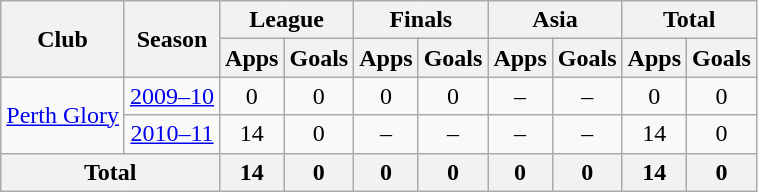<table class="wikitable" style="text-align: center;">
<tr>
<th rowspan="2">Club</th>
<th rowspan="2">Season</th>
<th colspan="2">League</th>
<th colspan="2">Finals</th>
<th colspan="2">Asia</th>
<th colspan="2">Total</th>
</tr>
<tr>
<th>Apps</th>
<th>Goals</th>
<th>Apps</th>
<th>Goals</th>
<th>Apps</th>
<th>Goals</th>
<th>Apps</th>
<th>Goals</th>
</tr>
<tr>
<td rowspan="2" valign="center"><a href='#'>Perth Glory</a></td>
<td><a href='#'>2009–10</a></td>
<td>0</td>
<td>0</td>
<td>0</td>
<td>0</td>
<td>–</td>
<td>–</td>
<td>0</td>
<td>0</td>
</tr>
<tr>
<td><a href='#'>2010–11</a></td>
<td>14</td>
<td>0</td>
<td>–</td>
<td>–</td>
<td>–</td>
<td>–</td>
<td>14</td>
<td>0</td>
</tr>
<tr>
<th colspan="2">Total</th>
<th>14</th>
<th>0</th>
<th>0</th>
<th>0</th>
<th>0</th>
<th>0</th>
<th>14</th>
<th>0</th>
</tr>
</table>
